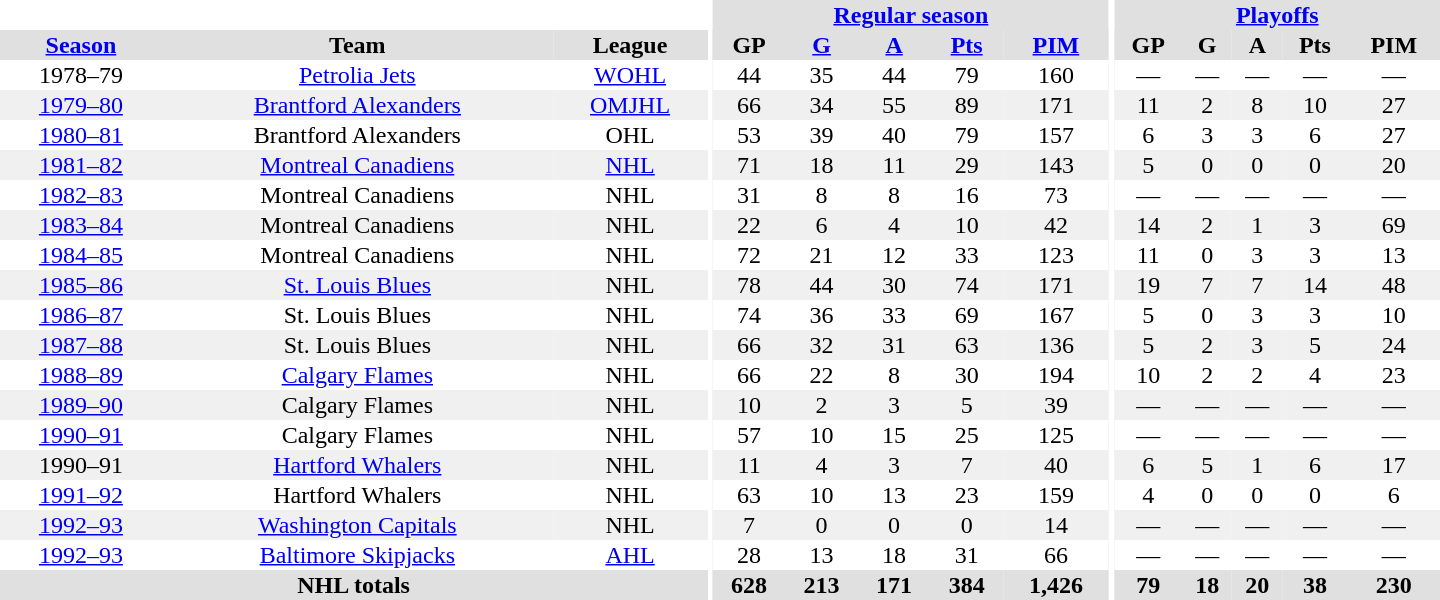<table border="0" cellpadding="1" cellspacing="0" style="text-align:center; width:60em">
<tr bgcolor="#e0e0e0">
<th colspan="3" bgcolor="#ffffff"></th>
<th rowspan="99" bgcolor="#ffffff"></th>
<th colspan="5"><a href='#'>Regular season</a></th>
<th rowspan="99" bgcolor="#ffffff"></th>
<th colspan="5"><a href='#'>Playoffs</a></th>
</tr>
<tr bgcolor="#e0e0e0">
<th><a href='#'>Season</a></th>
<th>Team</th>
<th>League</th>
<th>GP</th>
<th><a href='#'>G</a></th>
<th><a href='#'>A</a></th>
<th><a href='#'>Pts</a></th>
<th><a href='#'>PIM</a></th>
<th>GP</th>
<th>G</th>
<th>A</th>
<th>Pts</th>
<th>PIM</th>
</tr>
<tr>
<td>1978–79</td>
<td><a href='#'>Petrolia Jets</a></td>
<td><a href='#'>WOHL</a></td>
<td>44</td>
<td>35</td>
<td>44</td>
<td>79</td>
<td>160</td>
<td>—</td>
<td>—</td>
<td>—</td>
<td>—</td>
<td>—</td>
</tr>
<tr bgcolor="#f0f0f0">
<td><a href='#'>1979–80</a></td>
<td><a href='#'>Brantford Alexanders</a></td>
<td><a href='#'>OMJHL</a></td>
<td>66</td>
<td>34</td>
<td>55</td>
<td>89</td>
<td>171</td>
<td>11</td>
<td>2</td>
<td>8</td>
<td>10</td>
<td>27</td>
</tr>
<tr>
<td><a href='#'>1980–81</a></td>
<td>Brantford Alexanders</td>
<td>OHL</td>
<td>53</td>
<td>39</td>
<td>40</td>
<td>79</td>
<td>157</td>
<td>6</td>
<td>3</td>
<td>3</td>
<td>6</td>
<td>27</td>
</tr>
<tr bgcolor="#f0f0f0">
<td><a href='#'>1981–82</a></td>
<td><a href='#'>Montreal Canadiens</a></td>
<td><a href='#'>NHL</a></td>
<td>71</td>
<td>18</td>
<td>11</td>
<td>29</td>
<td>143</td>
<td>5</td>
<td>0</td>
<td>0</td>
<td>0</td>
<td>20</td>
</tr>
<tr>
<td><a href='#'>1982–83</a></td>
<td>Montreal Canadiens</td>
<td>NHL</td>
<td>31</td>
<td>8</td>
<td>8</td>
<td>16</td>
<td>73</td>
<td>—</td>
<td>—</td>
<td>—</td>
<td>—</td>
<td>—</td>
</tr>
<tr bgcolor="#f0f0f0">
<td><a href='#'>1983–84</a></td>
<td>Montreal Canadiens</td>
<td>NHL</td>
<td>22</td>
<td>6</td>
<td>4</td>
<td>10</td>
<td>42</td>
<td>14</td>
<td>2</td>
<td>1</td>
<td>3</td>
<td>69</td>
</tr>
<tr>
<td><a href='#'>1984–85</a></td>
<td>Montreal Canadiens</td>
<td>NHL</td>
<td>72</td>
<td>21</td>
<td>12</td>
<td>33</td>
<td>123</td>
<td>11</td>
<td>0</td>
<td>3</td>
<td>3</td>
<td>13</td>
</tr>
<tr bgcolor="#f0f0f0">
<td><a href='#'>1985–86</a></td>
<td><a href='#'>St. Louis Blues</a></td>
<td>NHL</td>
<td>78</td>
<td>44</td>
<td>30</td>
<td>74</td>
<td>171</td>
<td>19</td>
<td>7</td>
<td>7</td>
<td>14</td>
<td>48</td>
</tr>
<tr>
<td><a href='#'>1986–87</a></td>
<td>St. Louis Blues</td>
<td>NHL</td>
<td>74</td>
<td>36</td>
<td>33</td>
<td>69</td>
<td>167</td>
<td>5</td>
<td>0</td>
<td>3</td>
<td>3</td>
<td>10</td>
</tr>
<tr bgcolor="#f0f0f0">
<td><a href='#'>1987–88</a></td>
<td>St. Louis Blues</td>
<td>NHL</td>
<td>66</td>
<td>32</td>
<td>31</td>
<td>63</td>
<td>136</td>
<td>5</td>
<td>2</td>
<td>3</td>
<td>5</td>
<td>24</td>
</tr>
<tr>
<td><a href='#'>1988–89</a></td>
<td><a href='#'>Calgary Flames</a></td>
<td>NHL</td>
<td>66</td>
<td>22</td>
<td>8</td>
<td>30</td>
<td>194</td>
<td>10</td>
<td>2</td>
<td>2</td>
<td>4</td>
<td>23</td>
</tr>
<tr bgcolor="#f0f0f0">
<td><a href='#'>1989–90</a></td>
<td>Calgary Flames</td>
<td>NHL</td>
<td>10</td>
<td>2</td>
<td>3</td>
<td>5</td>
<td>39</td>
<td>—</td>
<td>—</td>
<td>—</td>
<td>—</td>
<td>—</td>
</tr>
<tr>
<td><a href='#'>1990–91</a></td>
<td>Calgary Flames</td>
<td>NHL</td>
<td>57</td>
<td>10</td>
<td>15</td>
<td>25</td>
<td>125</td>
<td>—</td>
<td>—</td>
<td>—</td>
<td>—</td>
<td>—</td>
</tr>
<tr bgcolor="#f0f0f0">
<td>1990–91</td>
<td><a href='#'>Hartford Whalers</a></td>
<td>NHL</td>
<td>11</td>
<td>4</td>
<td>3</td>
<td>7</td>
<td>40</td>
<td>6</td>
<td>5</td>
<td>1</td>
<td>6</td>
<td>17</td>
</tr>
<tr>
<td><a href='#'>1991–92</a></td>
<td>Hartford Whalers</td>
<td>NHL</td>
<td>63</td>
<td>10</td>
<td>13</td>
<td>23</td>
<td>159</td>
<td>4</td>
<td>0</td>
<td>0</td>
<td>0</td>
<td>6</td>
</tr>
<tr bgcolor="#f0f0f0">
<td><a href='#'>1992–93</a></td>
<td><a href='#'>Washington Capitals</a></td>
<td>NHL</td>
<td>7</td>
<td>0</td>
<td>0</td>
<td>0</td>
<td>14</td>
<td>—</td>
<td>—</td>
<td>—</td>
<td>—</td>
<td>—</td>
</tr>
<tr>
<td><a href='#'>1992–93</a></td>
<td><a href='#'>Baltimore Skipjacks</a></td>
<td><a href='#'>AHL</a></td>
<td>28</td>
<td>13</td>
<td>18</td>
<td>31</td>
<td>66</td>
<td>—</td>
<td>—</td>
<td>—</td>
<td>—</td>
<td>—</td>
</tr>
<tr bgcolor="#e0e0e0">
<th colspan="3">NHL totals</th>
<th>628</th>
<th>213</th>
<th>171</th>
<th>384</th>
<th>1,426</th>
<th>79</th>
<th>18</th>
<th>20</th>
<th>38</th>
<th>230</th>
</tr>
</table>
